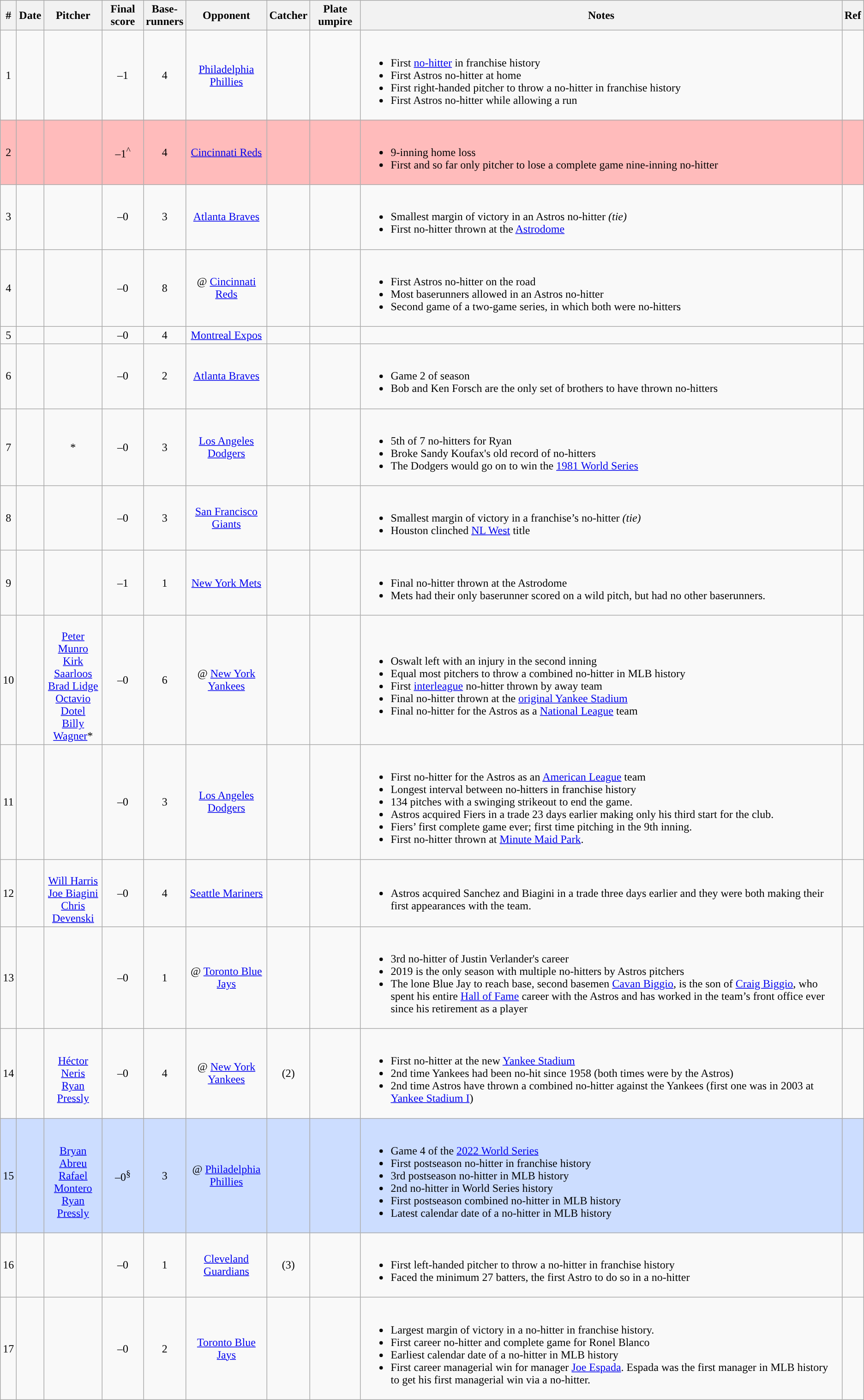<table class="wikitable sortable" style="text-align:center" border="1">
<tr>
<th>#</th>
<th>Date</th>
<th>Pitcher</th>
<th>Final score</th>
<th>Base-<br>runners</th>
<th>Opponent</th>
<th>Catcher</th>
<th>Plate umpire</th>
<th class="unsortable">Notes</th>
<th class="unsortable">Ref</th>
</tr>
<tr>
<td>1</td>
<td></td>
<td></td>
<td>–1</td>
<td>4</td>
<td><a href='#'>Philadelphia Phillies</a></td>
<td></td>
<td></td>
<td align="left"><br><ul><li>First <a href='#'>no-hitter</a> in franchise history</li><li>First Astros no-hitter at home</li><li>First right-handed pitcher to throw a no-hitter in franchise history</li><li>First Astros no-hitter while allowing a run</li></ul></td>
<td></td>
</tr>
<tr bgcolor="ffbbbb">
<td>2</td>
<td></td>
<td></td>
<td>–1<sup>^</sup></td>
<td>4</td>
<td><a href='#'>Cincinnati Reds</a></td>
<td></td>
<td></td>
<td align="left"><br><ul><li>9-inning home loss</li><li>First and so far only pitcher to lose a complete game nine-inning no-hitter</li></ul></td>
<td></td>
</tr>
<tr>
<td>3</td>
<td></td>
<td> </td>
<td>–0</td>
<td>3</td>
<td><a href='#'>Atlanta Braves</a></td>
<td></td>
<td></td>
<td align="left"><br><ul><li>Smallest margin of victory in an Astros no-hitter <em>(tie)</em></li><li>First no-hitter thrown at the <a href='#'>Astrodome</a></li></ul></td>
<td></td>
</tr>
<tr>
<td>4</td>
<td></td>
<td> </td>
<td>–0</td>
<td>8</td>
<td>@ <a href='#'>Cincinnati Reds</a></td>
<td></td>
<td></td>
<td align="left"><br><ul><li>First Astros no-hitter on the road</li><li>Most baserunners allowed in an Astros no-hitter</li><li>Second game of a two-game series, in which both were no-hitters</li></ul></td>
<td></td>
</tr>
<tr>
<td>5</td>
<td></td>
<td></td>
<td>–0</td>
<td>4</td>
<td><a href='#'>Montreal Expos</a></td>
<td></td>
<td></td>
<td align="left"></td>
<td></td>
</tr>
<tr>
<td>6</td>
<td></td>
<td></td>
<td>–0</td>
<td>2</td>
<td><a href='#'>Atlanta Braves</a></td>
<td> </td>
<td></td>
<td align="left"><br><ul><li>Game 2 of season</li><li>Bob and Ken Forsch are the only set of brothers to have thrown no-hitters</li></ul></td>
<td></td>
</tr>
<tr>
<td>7</td>
<td></td>
<td>*</td>
<td>–0</td>
<td>3</td>
<td><a href='#'>Los Angeles Dodgers</a></td>
<td> </td>
<td></td>
<td align="left"><br><ul><li>5th of 7 no-hitters for Ryan</li><li>Broke Sandy Koufax's old record of no-hitters</li><li>The Dodgers would go on to win the <a href='#'>1981 World Series</a></li></ul></td>
<td></td>
</tr>
<tr>
<td>8</td>
<td></td>
<td></td>
<td>–0</td>
<td>3</td>
<td><a href='#'>San Francisco Giants</a></td>
<td> </td>
<td></td>
<td align="left"><br><ul><li>Smallest margin of victory in a franchise’s no-hitter <em>(tie)</em></li><li>Houston clinched <a href='#'>NL West</a> title</li></ul></td>
<td></td>
</tr>
<tr>
<td>9</td>
<td></td>
<td></td>
<td>–1</td>
<td>1</td>
<td><a href='#'>New York Mets</a></td>
<td></td>
<td></td>
<td align="left"><br><ul><li>Final no-hitter thrown at the Astrodome</li><li>Mets had their only baserunner scored on a wild pitch, but had no other baserunners.</li></ul></td>
<td></td>
</tr>
<tr>
<td>10</td>
<td></td>
<td> <br><a href='#'>Peter Munro</a> <br><a href='#'>Kirk Saarloos</a> <br><a href='#'>Brad Lidge</a> <br><a href='#'>Octavio Dotel</a> <br><a href='#'>Billy Wagner</a>* </td>
<td>–0</td>
<td>6</td>
<td>@ <a href='#'>New York Yankees</a></td>
<td></td>
<td></td>
<td align="left"><br><ul><li>Oswalt left with an injury in the second inning</li><li>Equal most pitchers to throw a combined no-hitter in MLB history</li><li>First <a href='#'>interleague</a> no-hitter thrown by away team</li><li>Final no-hitter thrown at the <a href='#'>original Yankee Stadium</a></li><li>Final no-hitter for the Astros as a <a href='#'>National League</a> team</li></ul></td>
<td></td>
</tr>
<tr>
<td>11</td>
<td></td>
<td></td>
<td>–0</td>
<td>3</td>
<td><a href='#'>Los Angeles Dodgers</a></td>
<td></td>
<td></td>
<td align="left"><br><ul><li>First no-hitter for the Astros as an <a href='#'>American League</a> team</li><li>Longest interval between no-hitters in franchise history</li><li>134 pitches with a swinging strikeout to end the game.</li><li>Astros acquired Fiers in a trade 23 days earlier making only his third start for the club.</li><li>Fiers’ first complete game ever; first time pitching in the 9th inning.</li><li>First no-hitter thrown at <a href='#'>Minute Maid Park</a>.</li></ul></td>
<td></td>
</tr>
<tr>
<td>12</td>
<td></td>
<td> <br><a href='#'>Will Harris</a> <br><a href='#'>Joe Biagini</a> <br><a href='#'>Chris Devenski</a> </td>
<td>–0</td>
<td>4</td>
<td><a href='#'>Seattle Mariners</a></td>
<td></td>
<td></td>
<td align="left"><br><ul><li>Astros acquired Sanchez and Biagini in a trade three days earlier and they were both making their first appearances with the team.</li></ul></td>
<td></td>
</tr>
<tr>
<td>13</td>
<td></td>
<td></td>
<td>–0</td>
<td>1</td>
<td>@ <a href='#'>Toronto Blue Jays</a></td>
<td></td>
<td></td>
<td align="left"><br><ul><li>3rd no-hitter of Justin Verlander's career</li><li>2019 is the only season with multiple no-hitters by Astros pitchers</li><li>The lone Blue Jay to reach base, second basemen <a href='#'>Cavan Biggio</a>, is the son of <a href='#'>Craig Biggio</a>, who spent his entire <a href='#'>Hall of Fame</a> career with the Astros and has worked in the team’s front office ever since his retirement as a player</li></ul></td>
<td></td>
</tr>
<tr>
<td>14</td>
<td></td>
<td> <br><a href='#'>Héctor Neris</a> <br><a href='#'>Ryan Pressly</a> </td>
<td>–0</td>
<td>4</td>
<td>@ <a href='#'>New York Yankees</a></td>
<td> (2)</td>
<td></td>
<td align="left"><br><ul><li>First no-hitter at the new <a href='#'>Yankee Stadium</a></li><li>2nd time Yankees had been no-hit since 1958 (both times were by the Astros)</li><li>2nd time Astros have thrown a combined no-hitter against the Yankees (first one was in 2003 at <a href='#'>Yankee Stadium I</a>)</li></ul></td>
<td></td>
</tr>
<tr bgcolor="#ccddff">
<td>15</td>
<td><a href='#'></a></td>
<td> <br><a href='#'>Bryan Abreu</a> <br><a href='#'>Rafael Montero</a> <br><a href='#'>Ryan Pressly</a> </td>
<td>–0<sup>§</sup></td>
<td>3</td>
<td>@ <a href='#'>Philadelphia Phillies</a></td>
<td></td>
<td></td>
<td align="left"><br><ul><li>Game 4 of the <a href='#'>2022 World Series</a></li><li>First postseason no-hitter in franchise history</li><li>3rd postseason no-hitter in MLB history</li><li>2nd no-hitter in World Series history</li><li>First postseason combined no-hitter in MLB history</li><li>Latest calendar date of a no-hitter in MLB history</li></ul></td>
<td></td>
</tr>
<tr>
<td>16</td>
<td></td>
<td></td>
<td>–0</td>
<td>1</td>
<td><a href='#'>Cleveland Guardians</a></td>
<td> (3)</td>
<td></td>
<td align="left"><br><ul><li>First left-handed pitcher to throw a no-hitter in franchise history</li><li>Faced the minimum 27 batters, the first Astro to do so in a no-hitter</li></ul></td>
<td></td>
</tr>
<tr>
<td>17</td>
<td></td>
<td></td>
<td>–0</td>
<td>2</td>
<td><a href='#'>Toronto Blue Jays</a></td>
<td></td>
<td></td>
<td align="left"><br><ul><li>Largest margin of victory in a no-hitter in franchise history.</li><li>First career no-hitter and complete game for Ronel Blanco</li><li>Earliest calendar date of a no-hitter in MLB history</li><li>First career managerial win for manager <a href='#'>Joe Espada</a>. Espada was the first manager in MLB history to get his first managerial win via a no-hitter.</li></ul></td>
<td></td>
</tr>
</table>
